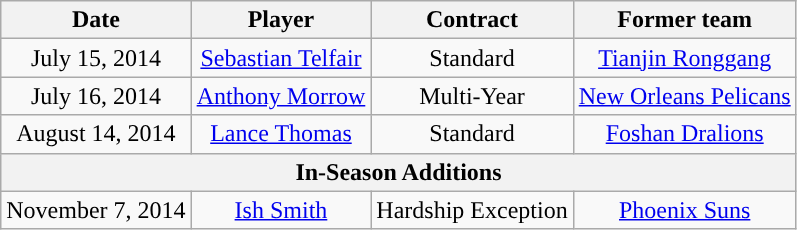<table class="wikitable" style="text-align: center">
<tr>
<th>Date</th>
<th>Player</th>
<th>Contract</th>
<th>Former team</th>
</tr>
<tr style="text-align: center">
<td>July 15, 2014</td>
<td><a href='#'>Sebastian Telfair</a></td>
<td>Standard</td>
<td> <a href='#'>Tianjin Ronggang</a></td>
</tr>
<tr style="text-align: center">
<td>July 16, 2014</td>
<td><a href='#'>Anthony Morrow</a></td>
<td>Multi-Year</td>
<td><a href='#'>New Orleans Pelicans</a></td>
</tr>
<tr style="text-align: center">
<td>August 14, 2014</td>
<td><a href='#'>Lance Thomas</a></td>
<td>Standard</td>
<td> <a href='#'>Foshan Dralions</a></td>
</tr>
<tr>
<th scope="row" colspan="6" style="text-align:center;”">In-Season Additions</th>
</tr>
<tr style="text-align: center">
<td>November 7, 2014</td>
<td><a href='#'>Ish Smith</a></td>
<td>Hardship Exception</td>
<td><a href='#'>Phoenix Suns</a></td>
</tr>
</table>
